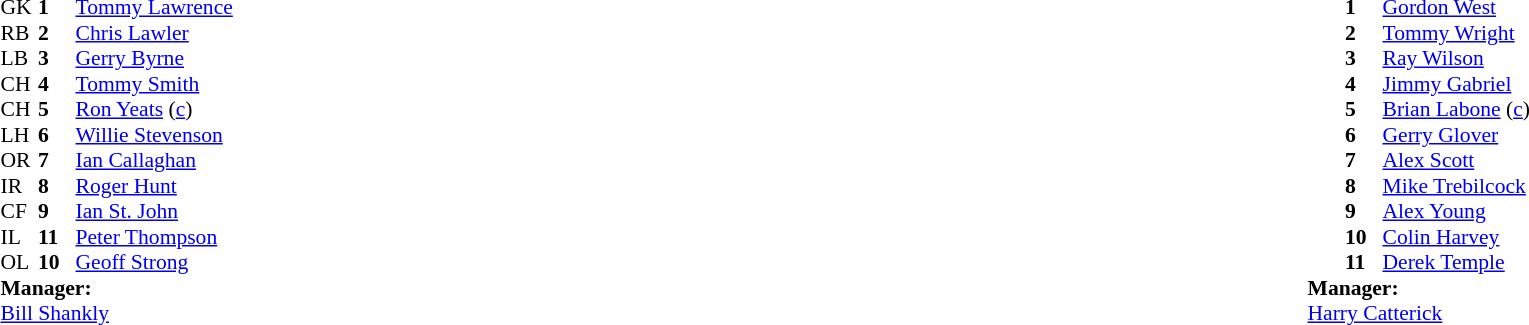<table width="100%">
<tr>
<td valign="top" width="50%"><br><table style="font-size: 90%" cellspacing="0" cellpadding="0">
<tr>
<td colspan="4"></td>
</tr>
<tr>
<th width="25"></th>
<th width="25"></th>
</tr>
<tr>
<td>GK</td>
<td><strong>1</strong></td>
<td> <a href='#'>Tommy Lawrence</a></td>
</tr>
<tr>
<td>RB</td>
<td><strong>2</strong></td>
<td> <a href='#'>Chris Lawler</a></td>
</tr>
<tr>
<td>LB</td>
<td><strong>3</strong></td>
<td> <a href='#'>Gerry Byrne</a></td>
</tr>
<tr>
<td>CH</td>
<td><strong>4</strong></td>
<td>  <a href='#'>Tommy Smith</a></td>
</tr>
<tr>
<td>CH</td>
<td><strong>5</strong></td>
<td> <a href='#'>Ron Yeats</a> (<a href='#'>c</a>)</td>
</tr>
<tr>
<td>LH</td>
<td><strong>6</strong></td>
<td> <a href='#'>Willie Stevenson</a></td>
</tr>
<tr>
<td>OR</td>
<td><strong>7</strong></td>
<td> <a href='#'>Ian Callaghan</a></td>
</tr>
<tr>
<td>IR</td>
<td><strong>8</strong></td>
<td> <a href='#'>Roger Hunt</a></td>
</tr>
<tr>
<td>CF</td>
<td><strong>9</strong></td>
<td> <a href='#'>Ian St. John</a></td>
</tr>
<tr>
<td>IL</td>
<td><strong>11</strong></td>
<td> <a href='#'>Peter Thompson</a></td>
</tr>
<tr>
<td>OL</td>
<td><strong>10</strong></td>
<td> <a href='#'>Geoff Strong</a></td>
</tr>
<tr>
<td colspan="4"><strong>Manager:</strong></td>
</tr>
<tr>
<td colspan="4"> <a href='#'>Bill Shankly</a></td>
</tr>
</table>
</td>
<td valign="top"></td>
<td valign="top" width="50%"><br><table style="font-size: 90%" cellspacing="0" cellpadding="0" align=center>
<tr>
<td colspan="4"></td>
</tr>
<tr>
<th width="25"></th>
<th width="25"></th>
</tr>
<tr>
<td></td>
<td><strong>1</strong></td>
<td> <a href='#'>Gordon West</a></td>
</tr>
<tr>
<td></td>
<td><strong>2</strong></td>
<td> <a href='#'>Tommy Wright</a></td>
</tr>
<tr>
<td></td>
<td><strong>3</strong></td>
<td> <a href='#'>Ray Wilson</a></td>
</tr>
<tr>
<td></td>
<td><strong>4</strong></td>
<td> <a href='#'>Jimmy Gabriel</a></td>
</tr>
<tr>
<td></td>
<td><strong>5</strong></td>
<td> <a href='#'>Brian Labone</a> (<a href='#'>c</a>)</td>
</tr>
<tr>
<td></td>
<td><strong>6</strong></td>
<td> <a href='#'>Gerry Glover</a></td>
</tr>
<tr>
<td></td>
<td><strong>7</strong></td>
<td> <a href='#'>Alex Scott</a></td>
</tr>
<tr>
<td></td>
<td><strong>8</strong></td>
<td> <a href='#'>Mike Trebilcock</a></td>
</tr>
<tr>
<td></td>
<td><strong>9</strong></td>
<td> <a href='#'>Alex Young</a></td>
</tr>
<tr>
<td></td>
<td><strong>10</strong></td>
<td> <a href='#'>Colin Harvey</a></td>
</tr>
<tr>
<td></td>
<td><strong>11</strong></td>
<td> <a href='#'>Derek Temple</a></td>
</tr>
<tr>
<td colspan=4><strong>Manager:</strong></td>
</tr>
<tr>
<td colspan="4"> <a href='#'>Harry Catterick</a></td>
</tr>
</table>
</td>
</tr>
</table>
